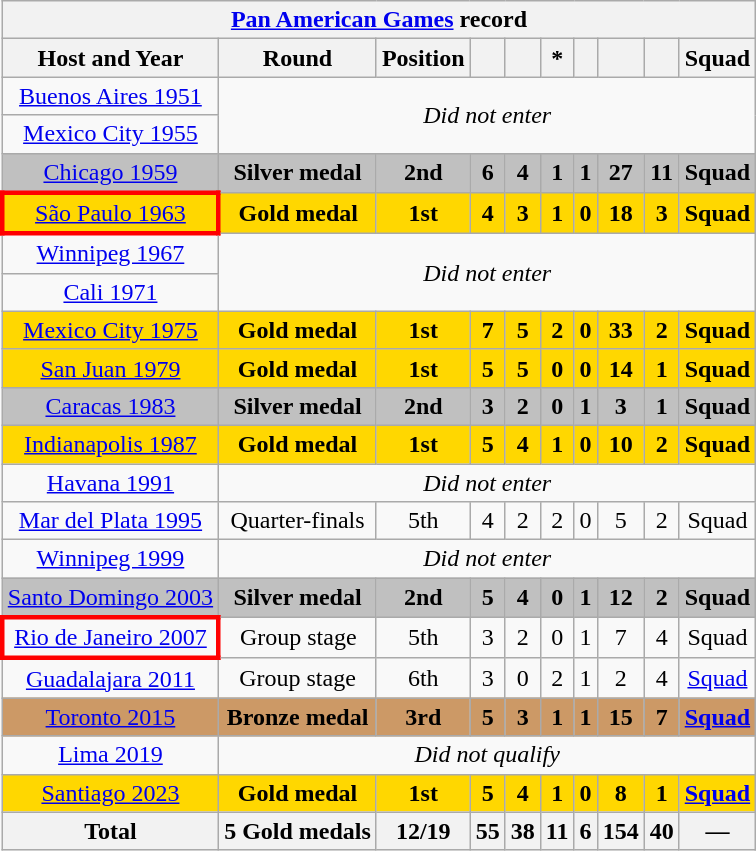<table class="wikitable" style="text-align: center;">
<tr>
<th colspan=10><a href='#'>Pan American Games</a> record</th>
</tr>
<tr>
<th>Host and Year</th>
<th>Round</th>
<th>Position</th>
<th></th>
<th></th>
<th>*</th>
<th></th>
<th></th>
<th></th>
<th>Squad</th>
</tr>
<tr>
<td> <a href='#'>Buenos Aires 1951</a></td>
<td colspan=9 rowspan=2><em>Did not enter</em></td>
</tr>
<tr>
<td> <a href='#'>Mexico City 1955</a></td>
</tr>
<tr style="background:Silver;">
<td> <a href='#'>Chicago 1959</a></td>
<td><strong>Silver medal</strong></td>
<td><strong>2nd</strong></td>
<td><strong>6</strong></td>
<td><strong>4</strong></td>
<td><strong>1</strong></td>
<td><strong>1</strong></td>
<td><strong>27</strong></td>
<td><strong>11</strong></td>
<td><strong>Squad</strong></td>
</tr>
<tr style="background:Gold;">
<td style="border: 3px solid red"> <a href='#'>São Paulo 1963</a></td>
<td><strong>Gold medal</strong></td>
<td><strong>1st</strong></td>
<td><strong>4</strong></td>
<td><strong>3</strong></td>
<td><strong>1</strong></td>
<td><strong>0</strong></td>
<td><strong>18</strong></td>
<td><strong>3</strong></td>
<td><strong>Squad</strong></td>
</tr>
<tr>
<td> <a href='#'>Winnipeg 1967</a></td>
<td colspan=9 rowspan=2><em>Did not enter</em></td>
</tr>
<tr>
<td> <a href='#'>Cali 1971</a></td>
</tr>
<tr style="background:Gold;">
<td> <a href='#'>Mexico City 1975</a></td>
<td><strong>Gold medal</strong></td>
<td><strong>1st</strong></td>
<td><strong>7</strong></td>
<td><strong>5</strong></td>
<td><strong>2</strong></td>
<td><strong>0</strong></td>
<td><strong>33</strong></td>
<td><strong>2</strong></td>
<td><strong>Squad</strong></td>
</tr>
<tr style="background:Gold;">
<td> <a href='#'>San Juan 1979</a></td>
<td><strong>Gold medal</strong></td>
<td><strong>1st</strong></td>
<td><strong>5</strong></td>
<td><strong>5</strong></td>
<td><strong>0</strong></td>
<td><strong>0</strong></td>
<td><strong>14</strong></td>
<td><strong>1</strong></td>
<td><strong>Squad</strong></td>
</tr>
<tr style="background:Silver;">
<td> <a href='#'>Caracas 1983</a></td>
<td><strong>Silver medal</strong></td>
<td><strong>2nd</strong></td>
<td><strong>3</strong></td>
<td><strong>2</strong></td>
<td><strong>0</strong></td>
<td><strong>1</strong></td>
<td><strong>3</strong></td>
<td><strong>1</strong></td>
<td><strong>Squad</strong></td>
</tr>
<tr style="background:Gold;">
<td> <a href='#'>Indianapolis 1987</a></td>
<td><strong>Gold medal</strong></td>
<td><strong>1st</strong></td>
<td><strong>5</strong></td>
<td><strong>4</strong></td>
<td><strong>1</strong></td>
<td><strong>0</strong></td>
<td><strong>10</strong></td>
<td><strong>2</strong></td>
<td><strong>Squad</strong></td>
</tr>
<tr>
<td> <a href='#'>Havana 1991</a></td>
<td colspan=9><em>Did not enter</em></td>
</tr>
<tr>
<td> <a href='#'>Mar del Plata 1995</a></td>
<td>Quarter-finals</td>
<td>5th</td>
<td>4</td>
<td>2</td>
<td>2</td>
<td>0</td>
<td>5</td>
<td>2</td>
<td>Squad</td>
</tr>
<tr>
<td> <a href='#'>Winnipeg 1999</a></td>
<td colspan=9><em>Did not enter</em></td>
</tr>
<tr style="background:Silver;">
<td> <a href='#'>Santo Domingo 2003</a></td>
<td><strong>Silver medal</strong></td>
<td><strong>2nd</strong></td>
<td><strong>5</strong></td>
<td><strong>4</strong></td>
<td><strong>0</strong></td>
<td><strong>1</strong></td>
<td><strong>12</strong></td>
<td><strong>2</strong></td>
<td><strong>Squad</strong></td>
</tr>
<tr>
<td style="border: 3px solid red"> <a href='#'>Rio de Janeiro 2007</a></td>
<td>Group stage</td>
<td>5th</td>
<td>3</td>
<td>2</td>
<td>0</td>
<td>1</td>
<td>7</td>
<td>4</td>
<td>Squad</td>
</tr>
<tr>
<td> <a href='#'>Guadalajara 2011</a></td>
<td>Group stage</td>
<td>6th</td>
<td>3</td>
<td>0</td>
<td>2</td>
<td>1</td>
<td>2</td>
<td>4</td>
<td><a href='#'>Squad</a></td>
</tr>
<tr style="background:#c96;">
<td> <a href='#'>Toronto 2015</a></td>
<td><strong>Bronze medal</strong></td>
<td><strong>3rd</strong></td>
<td><strong>5</strong></td>
<td><strong>3</strong></td>
<td><strong>1</strong></td>
<td><strong>1</strong></td>
<td><strong>15</strong></td>
<td><strong>7</strong></td>
<td><strong><a href='#'>Squad</a></strong></td>
</tr>
<tr>
<td> <a href='#'>Lima 2019</a></td>
<td colspan=9><em>Did not qualify</em></td>
</tr>
<tr style="background:Gold;">
<td> <a href='#'>Santiago 2023</a></td>
<td><strong>Gold medal</strong></td>
<td><strong>1st</strong></td>
<td><strong>5</strong></td>
<td><strong>4</strong></td>
<td><strong>1</strong></td>
<td><strong>0</strong></td>
<td><strong>8</strong></td>
<td><strong>1</strong></td>
<td><strong><a href='#'>Squad</a></strong></td>
</tr>
<tr>
<th>Total</th>
<th>5 Gold medals</th>
<th>12/19</th>
<th>55</th>
<th>38</th>
<th>11</th>
<th>6</th>
<th>154</th>
<th>40</th>
<th>—</th>
</tr>
</table>
